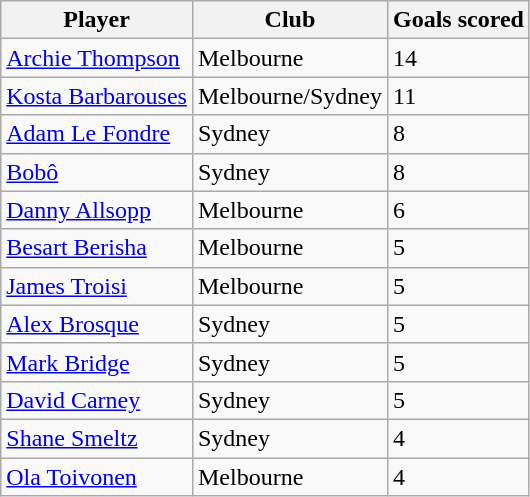<table class="wikitable">
<tr>
<th>Player</th>
<th>Club</th>
<th>Goals scored</th>
</tr>
<tr>
<td> <a href='#'>Archie Thompson</a></td>
<td>Melbourne</td>
<td>14</td>
</tr>
<tr>
<td> <a href='#'>Kosta Barbarouses</a></td>
<td>Melbourne/Sydney</td>
<td>11</td>
</tr>
<tr>
<td> <a href='#'>Adam Le Fondre</a></td>
<td>Sydney</td>
<td>8</td>
</tr>
<tr>
<td> <a href='#'>Bobô</a></td>
<td>Sydney</td>
<td>8</td>
</tr>
<tr>
<td> <a href='#'>Danny Allsopp</a></td>
<td>Melbourne</td>
<td>6</td>
</tr>
<tr>
<td> <a href='#'>Besart Berisha</a></td>
<td>Melbourne</td>
<td>5</td>
</tr>
<tr>
<td> <a href='#'>James Troisi</a></td>
<td>Melbourne</td>
<td>5</td>
</tr>
<tr>
<td> <a href='#'>Alex Brosque</a></td>
<td>Sydney</td>
<td>5</td>
</tr>
<tr>
<td> <a href='#'>Mark Bridge</a></td>
<td>Sydney</td>
<td>5</td>
</tr>
<tr>
<td> <a href='#'>David Carney</a></td>
<td>Sydney</td>
<td>5</td>
</tr>
<tr>
<td> <a href='#'>Shane Smeltz</a></td>
<td>Sydney</td>
<td>4</td>
</tr>
<tr>
<td> <a href='#'>Ola Toivonen</a></td>
<td>Melbourne</td>
<td>4</td>
</tr>
</table>
